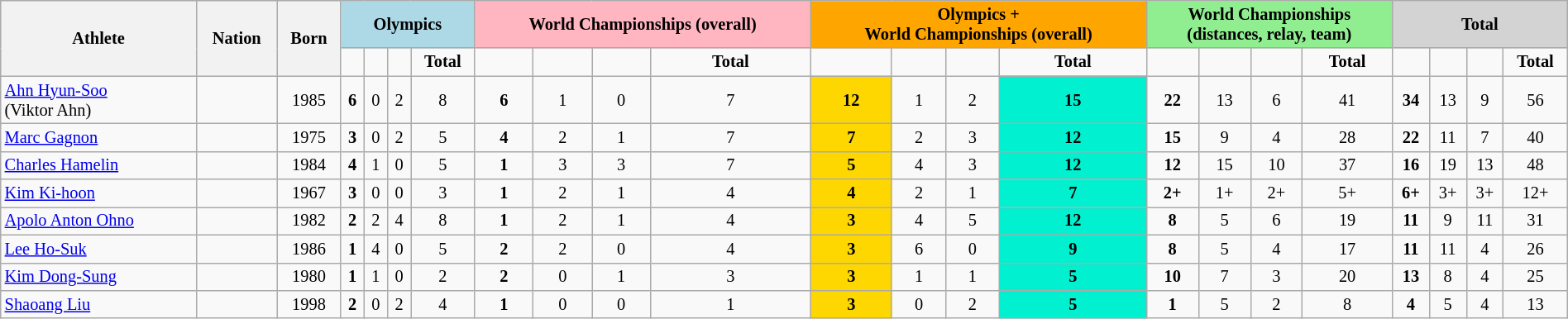<table class="wikitable" width=100% style="font-size:85%; text-align:center;">
<tr text-align="center" bgcolor="#efefef">
<th rowspan=2>Athlete</th>
<th rowspan=2>Nation</th>
<th rowspan=2>Born</th>
<th colspan=4; style="background-color:lightblue">Olympics</th>
<th colspan=4; style="background-color:lightpink">World Championships (overall)</th>
<th colspan=4; style="background-color:orange">Olympics + <br>World Championships (overall)</th>
<th colspan=4; style="background-color:lightgreen">World Championships<br>(distances, relay, team)</th>
<th colspan=4; style="background-color:lightgrey">Total</th>
</tr>
<tr>
<td><strong></strong></td>
<td></td>
<td></td>
<td><strong>Total</strong></td>
<td><strong></strong></td>
<td></td>
<td></td>
<td><strong>Total</strong></td>
<td><strong></strong></td>
<td></td>
<td></td>
<td><strong>Total</strong></td>
<td><strong></strong></td>
<td></td>
<td></td>
<td><strong>Total</strong></td>
<td><strong></strong></td>
<td></td>
<td></td>
<td><strong>Total</strong></td>
</tr>
<tr>
<td align=left><a href='#'>Ahn Hyun-Soo</a><br>(Viktor Ahn)</td>
<td align=left><br></td>
<td>1985</td>
<td><strong>6</strong></td>
<td>0</td>
<td>2</td>
<td>8</td>
<td><strong>6</strong></td>
<td>1</td>
<td>0</td>
<td>7</td>
<td style="background-color:#FFD700"><strong>12</strong></td>
<td>1</td>
<td>2</td>
<td style="background-color:#00f0D0"><strong>15</strong></td>
<td><strong>22</strong></td>
<td>13</td>
<td>6</td>
<td>41</td>
<td><strong>34</strong></td>
<td>13</td>
<td>9</td>
<td>56</td>
</tr>
<tr>
<td align=left><a href='#'>Marc Gagnon</a></td>
<td align=left></td>
<td>1975</td>
<td><strong>3</strong></td>
<td>0</td>
<td>2</td>
<td>5</td>
<td><strong>4</strong></td>
<td>2</td>
<td>1</td>
<td>7</td>
<td style="background-color:#FFD700"><strong>7</strong></td>
<td>2</td>
<td>3</td>
<td style="background-color:#00f0D0"><strong>12</strong></td>
<td><strong>15</strong></td>
<td>9</td>
<td>4</td>
<td>28</td>
<td><strong>22</strong></td>
<td>11</td>
<td>7</td>
<td>40</td>
</tr>
<tr>
<td align=left><a href='#'>Charles Hamelin</a></td>
<td align=left></td>
<td>1984</td>
<td><strong>4</strong></td>
<td>1</td>
<td>0</td>
<td>5</td>
<td><strong>1</strong></td>
<td>3</td>
<td>3</td>
<td>7</td>
<td style="background-color:#FFD700"><strong>5</strong></td>
<td>4</td>
<td>3</td>
<td style="background-color:#00f0D0"><strong>12</strong></td>
<td><strong>12</strong></td>
<td>15</td>
<td>10</td>
<td>37</td>
<td><strong>16</strong></td>
<td>19</td>
<td>13</td>
<td>48</td>
</tr>
<tr>
<td align=left><a href='#'>Kim Ki-hoon</a></td>
<td align=left></td>
<td>1967</td>
<td><strong>3</strong></td>
<td>0</td>
<td>0</td>
<td>3</td>
<td><strong>1</strong></td>
<td>2</td>
<td>1</td>
<td>4</td>
<td style="background-color:#FFD700"><strong>4</strong></td>
<td>2</td>
<td>1</td>
<td style="background-color:#00f0D0"><strong>7</strong></td>
<td><strong>2+</strong></td>
<td>1+</td>
<td>2+</td>
<td>5+</td>
<td><strong>6+</strong></td>
<td>3+</td>
<td>3+</td>
<td>12+</td>
</tr>
<tr>
<td align=left><a href='#'>Apolo Anton Ohno</a></td>
<td align=left></td>
<td>1982</td>
<td><strong>2</strong></td>
<td>2</td>
<td>4</td>
<td>8</td>
<td><strong>1</strong></td>
<td>2</td>
<td>1</td>
<td>4</td>
<td style="background-color:#FFD700"><strong>3</strong></td>
<td>4</td>
<td>5</td>
<td style="background-color:#00f0D0"><strong>12</strong></td>
<td><strong>8</strong></td>
<td>5</td>
<td>6</td>
<td>19</td>
<td><strong>11</strong></td>
<td>9</td>
<td>11</td>
<td>31</td>
</tr>
<tr>
<td align=left><a href='#'>Lee Ho-Suk</a></td>
<td align=left></td>
<td>1986</td>
<td><strong>1</strong></td>
<td>4</td>
<td>0</td>
<td>5</td>
<td><strong>2</strong></td>
<td>2</td>
<td>0</td>
<td>4</td>
<td style="background-color:#FFD700"><strong>3</strong></td>
<td>6</td>
<td>0</td>
<td style="background-color:#00f0D0"><strong>9</strong></td>
<td><strong>8</strong></td>
<td>5</td>
<td>4</td>
<td>17</td>
<td><strong>11</strong></td>
<td>11</td>
<td>4</td>
<td>26</td>
</tr>
<tr>
<td align=left><a href='#'>Kim Dong-Sung</a></td>
<td align=left></td>
<td>1980</td>
<td><strong>1</strong></td>
<td>1</td>
<td>0</td>
<td>2</td>
<td><strong>2</strong></td>
<td>0</td>
<td>1</td>
<td>3</td>
<td style="background-color:#FFD700"><strong>3</strong></td>
<td>1</td>
<td>1</td>
<td style="background-color:#00f0D0"><strong>5</strong></td>
<td><strong>10</strong></td>
<td>7</td>
<td>3</td>
<td>20</td>
<td><strong>13</strong></td>
<td>8</td>
<td>4</td>
<td>25</td>
</tr>
<tr>
<td align=left><a href='#'>Shaoang Liu</a></td>
<td align=left></td>
<td>1998</td>
<td><strong>2</strong></td>
<td>0</td>
<td>2</td>
<td>4</td>
<td><strong>1</strong></td>
<td>0</td>
<td>0</td>
<td>1</td>
<td style="background-color:#FFD700"><strong>3</strong></td>
<td>0</td>
<td>2</td>
<td style="background-color:#00f0D0"><strong>5</strong></td>
<td><strong>1</strong></td>
<td>5</td>
<td>2</td>
<td>8</td>
<td><strong>4</strong></td>
<td>5</td>
<td>4</td>
<td>13</td>
</tr>
</table>
